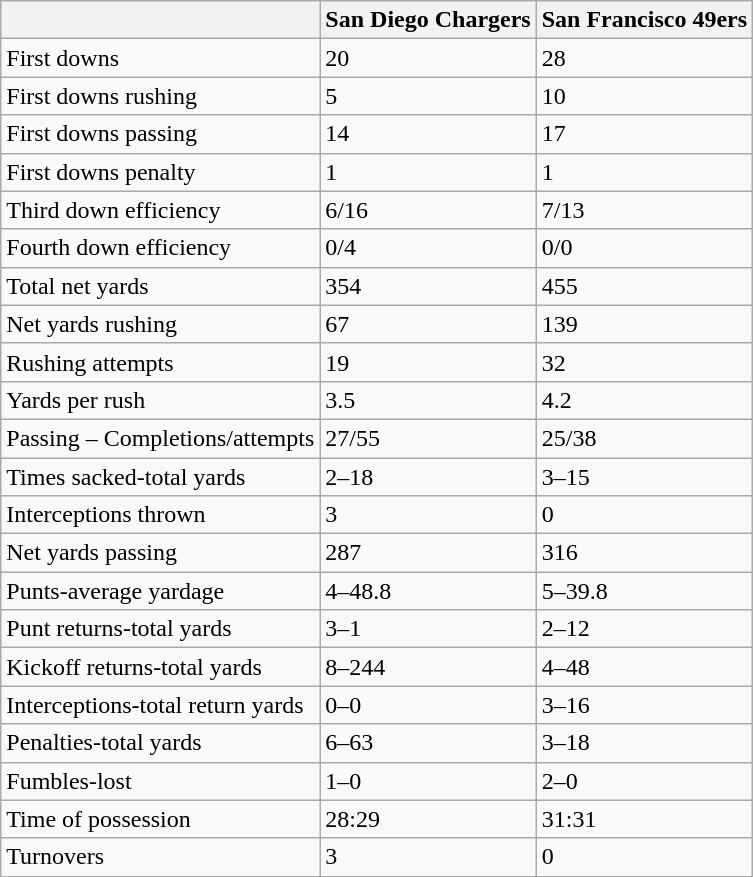<table class="wikitable">
<tr>
<th></th>
<th><strong>San Diego Chargers</strong></th>
<th><strong>San Francisco 49ers</strong></th>
</tr>
<tr>
<td>First downs</td>
<td>20</td>
<td>28</td>
</tr>
<tr>
<td>First downs rushing</td>
<td>5</td>
<td>10</td>
</tr>
<tr>
<td>First downs passing</td>
<td>14</td>
<td>17</td>
</tr>
<tr>
<td>First downs penalty</td>
<td>1</td>
<td>1</td>
</tr>
<tr>
<td>Third down efficiency</td>
<td>6/16</td>
<td>7/13</td>
</tr>
<tr>
<td>Fourth down efficiency</td>
<td>0/4</td>
<td>0/0</td>
</tr>
<tr>
<td>Total net yards</td>
<td>354</td>
<td>455</td>
</tr>
<tr>
<td>Net yards rushing</td>
<td>67</td>
<td>139</td>
</tr>
<tr>
<td>Rushing attempts</td>
<td>19</td>
<td>32</td>
</tr>
<tr>
<td>Yards per rush</td>
<td>3.5</td>
<td>4.2</td>
</tr>
<tr>
<td>Passing – Completions/attempts</td>
<td>27/55</td>
<td>25/38</td>
</tr>
<tr>
<td>Times sacked-total yards</td>
<td>2–18</td>
<td>3–15</td>
</tr>
<tr>
<td>Interceptions thrown</td>
<td>3</td>
<td>0</td>
</tr>
<tr>
<td>Net yards passing</td>
<td>287</td>
<td>316</td>
</tr>
<tr>
<td>Punts-average yardage</td>
<td>4–48.8</td>
<td>5–39.8</td>
</tr>
<tr>
<td>Punt returns-total yards</td>
<td>3–1</td>
<td>2–12</td>
</tr>
<tr>
<td>Kickoff returns-total yards</td>
<td>8–244</td>
<td>4–48</td>
</tr>
<tr>
<td>Interceptions-total return yards</td>
<td>0–0</td>
<td>3–16</td>
</tr>
<tr>
<td>Penalties-total yards</td>
<td>6–63</td>
<td>3–18</td>
</tr>
<tr>
<td>Fumbles-lost</td>
<td>1–0</td>
<td>2–0</td>
</tr>
<tr>
<td>Time of possession</td>
<td>28:29</td>
<td>31:31</td>
</tr>
<tr>
<td>Turnovers</td>
<td>3</td>
<td>0</td>
</tr>
<tr>
</tr>
</table>
